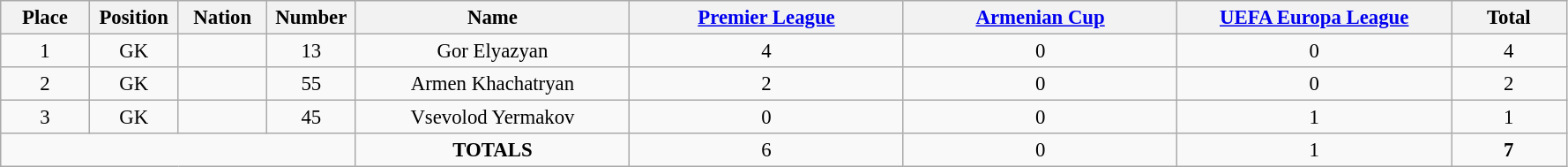<table class="wikitable" style="font-size: 95%; text-align: center;">
<tr>
<th width=60>Place</th>
<th width=60>Position</th>
<th width=60>Nation</th>
<th width=60>Number</th>
<th width=200>Name</th>
<th width=200><a href='#'>Premier League</a></th>
<th width=200><a href='#'>Armenian Cup</a></th>
<th width=200><a href='#'>UEFA Europa League</a></th>
<th width=80><strong>Total</strong></th>
</tr>
<tr>
<td>1</td>
<td>GK</td>
<td></td>
<td>13</td>
<td>Gor Elyazyan</td>
<td>4</td>
<td>0</td>
<td>0</td>
<td>4</td>
</tr>
<tr>
<td>2</td>
<td>GK</td>
<td></td>
<td>55</td>
<td>Armen Khachatryan</td>
<td>2</td>
<td>0</td>
<td>0</td>
<td>2</td>
</tr>
<tr>
<td>3</td>
<td>GK</td>
<td></td>
<td>45</td>
<td>Vsevolod Yermakov</td>
<td>0</td>
<td>0</td>
<td>1</td>
<td>1</td>
</tr>
<tr>
<td colspan="4"></td>
<td><strong>TOTALS</strong></td>
<td>6</td>
<td>0</td>
<td>1</td>
<td><strong>7</strong></td>
</tr>
</table>
